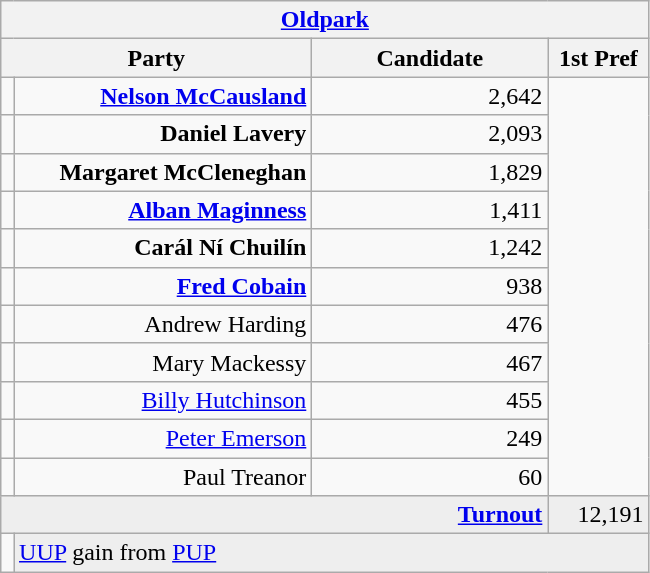<table class="wikitable">
<tr>
<th colspan="4" align="center"><a href='#'>Oldpark</a></th>
</tr>
<tr>
<th colspan="2" align="center" width=200>Party</th>
<th width=150>Candidate</th>
<th width=60>1st Pref</th>
</tr>
<tr>
<td></td>
<td align="right"><strong><a href='#'>Nelson McCausland</a></strong></td>
<td align="right">2,642</td>
</tr>
<tr>
<td></td>
<td align="right"><strong>Daniel Lavery</strong></td>
<td align="right">2,093</td>
</tr>
<tr>
<td></td>
<td align="right"><strong>Margaret McCleneghan</strong></td>
<td align="right">1,829</td>
</tr>
<tr>
<td></td>
<td align="right"><strong><a href='#'>Alban Maginness</a></strong></td>
<td align="right">1,411</td>
</tr>
<tr>
<td></td>
<td align="right"><strong>Carál Ní Chuilín</strong></td>
<td align="right">1,242</td>
</tr>
<tr>
<td></td>
<td align="right"><strong><a href='#'>Fred Cobain</a></strong></td>
<td align="right">938</td>
</tr>
<tr>
<td></td>
<td align="right">Andrew Harding</td>
<td align="right">476</td>
</tr>
<tr>
<td></td>
<td align="right">Mary Mackessy</td>
<td align="right">467</td>
</tr>
<tr>
<td></td>
<td align="right"><a href='#'>Billy Hutchinson</a></td>
<td align="right">455</td>
</tr>
<tr>
<td></td>
<td align="right"><a href='#'>Peter Emerson</a></td>
<td align="right">249</td>
</tr>
<tr>
<td></td>
<td align="right">Paul Treanor</td>
<td align="right">60</td>
</tr>
<tr bgcolor="EEEEEE">
<td colspan=3 align="right"><strong><a href='#'>Turnout</a></strong></td>
<td align="right">12,191</td>
</tr>
<tr>
<td bgcolor=></td>
<td colspan=3 bgcolor="EEEEEE"><a href='#'>UUP</a> gain from <a href='#'>PUP</a></td>
</tr>
</table>
